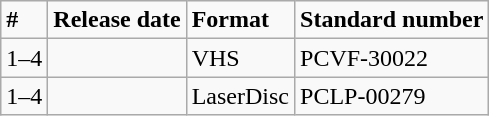<table class="wikitable">
<tr>
<td><strong>#</strong></td>
<td><strong>Release date</strong></td>
<td><strong>Format</strong></td>
<td><strong>Standard number</strong></td>
</tr>
<tr>
<td>1–4</td>
<td></td>
<td>VHS</td>
<td>PCVF-30022</td>
</tr>
<tr>
<td>1–4</td>
<td></td>
<td>LaserDisc</td>
<td>PCLP-00279</td>
</tr>
</table>
